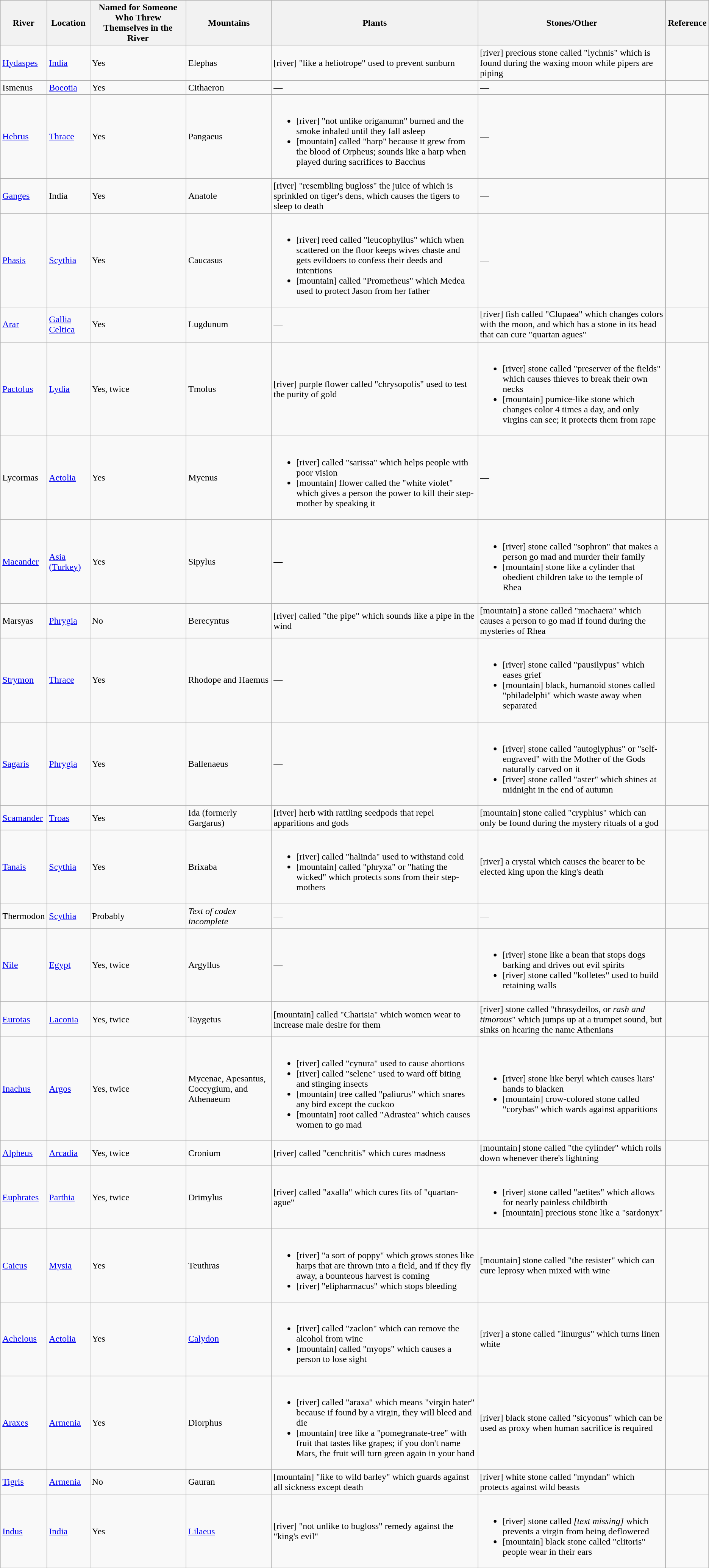<table class="wikitable">
<tr>
<th>River</th>
<th>Location</th>
<th>Named for Someone Who Threw Themselves in the River</th>
<th>Mountains</th>
<th>Plants</th>
<th>Stones/Other</th>
<th>Reference</th>
</tr>
<tr>
<td><a href='#'>Hydaspes</a></td>
<td><a href='#'>India</a></td>
<td>Yes</td>
<td>Elephas</td>
<td>[river] "like a heliotrope" used to prevent sunburn</td>
<td>[river] precious stone called "lychnis" which is found during the waxing moon while pipers are piping</td>
<td></td>
</tr>
<tr>
<td>Ismenus</td>
<td><a href='#'>Boeotia</a></td>
<td>Yes</td>
<td>Cithaeron</td>
<td>—</td>
<td>—</td>
<td></td>
</tr>
<tr>
<td><a href='#'>Hebrus</a></td>
<td><a href='#'>Thrace</a></td>
<td>Yes</td>
<td>Pangaeus</td>
<td><br><ul><li>[river] "not unlike origanumn" burned and the smoke inhaled until they fall asleep</li><li>[mountain] called "harp" because it grew from the blood of Orpheus; sounds like a harp when played during sacrifices to Bacchus</li></ul></td>
<td>—</td>
<td></td>
</tr>
<tr>
<td><a href='#'>Ganges</a></td>
<td>India</td>
<td>Yes</td>
<td>Anatole</td>
<td>[river] "resembling bugloss" the juice of which is sprinkled on tiger's dens, which causes the tigers to sleep to death</td>
<td>—</td>
<td></td>
</tr>
<tr>
<td><a href='#'>Phasis</a></td>
<td><a href='#'>Scythia</a></td>
<td>Yes</td>
<td>Caucasus</td>
<td><br><ul><li>[river] reed called "leucophyllus" which when scattered on the floor keeps wives chaste and gets evildoers to confess their deeds and intentions</li><li>[mountain] called "Prometheus" which Medea used to protect Jason from her father</li></ul></td>
<td>—</td>
<td></td>
</tr>
<tr>
<td><a href='#'>Arar</a></td>
<td><a href='#'>Gallia Celtica</a></td>
<td>Yes</td>
<td>Lugdunum</td>
<td>—</td>
<td>[river] fish called "Clupaea" which changes colors with the moon, and which has a stone in its head that can cure "quartan agues"</td>
<td></td>
</tr>
<tr>
<td><a href='#'>Pactolus</a></td>
<td><a href='#'>Lydia</a></td>
<td>Yes, twice</td>
<td>Tmolus</td>
<td>[river] purple flower called "chrysopolis" used to test the purity of gold</td>
<td><br><ul><li>[river] stone called "preserver of the fields" which causes thieves to break their own necks</li><li>[mountain] pumice-like stone which changes color 4 times a day, and only virgins can see; it protects them from rape</li></ul></td>
<td></td>
</tr>
<tr>
<td>Lycormas</td>
<td><a href='#'>Aetolia</a></td>
<td>Yes</td>
<td>Myenus</td>
<td><br><ul><li>[river] called "sarissa" which helps people with poor vision</li><li>[mountain] flower called the "white violet" which gives a person the power to kill their step-mother by speaking it</li></ul></td>
<td>—</td>
<td></td>
</tr>
<tr>
<td><a href='#'>Maeander</a></td>
<td><a href='#'>Asia (Turkey)</a></td>
<td>Yes</td>
<td>Sipylus</td>
<td>—</td>
<td><br><ul><li>[river] stone called "sophron" that makes a person go mad and murder their family</li><li>[mountain] stone like a cylinder that obedient children take to the temple of Rhea</li></ul></td>
<td></td>
</tr>
<tr>
<td>Marsyas</td>
<td><a href='#'>Phrygia</a></td>
<td>No</td>
<td>Berecyntus</td>
<td>[river] called "the pipe" which sounds like a pipe in the wind</td>
<td>[mountain] a stone called "machaera" which causes a person to go mad if found during the mysteries of Rhea</td>
<td></td>
</tr>
<tr>
<td><a href='#'>Strymon</a></td>
<td><a href='#'>Thrace</a></td>
<td>Yes</td>
<td>Rhodope and Haemus</td>
<td>—</td>
<td><br><ul><li>[river] stone called "pausilypus" which eases grief</li><li>[mountain] black, humanoid stones called "philadelphi" which waste away when separated</li></ul></td>
<td></td>
</tr>
<tr>
<td><a href='#'>Sagaris</a></td>
<td><a href='#'>Phrygia</a></td>
<td>Yes</td>
<td>Ballenaeus</td>
<td>—</td>
<td><br><ul><li>[river] stone called "autoglyphus" or "self-engraved" with the Mother of the Gods naturally carved on it</li><li>[river] stone called "aster" which shines at midnight in the end of autumn</li></ul></td>
<td></td>
</tr>
<tr>
<td><a href='#'>Scamander</a></td>
<td><a href='#'>Troas</a></td>
<td>Yes</td>
<td>Ida (formerly Gargarus)</td>
<td>[river] herb with rattling seedpods that repel apparitions and gods</td>
<td>[mountain] stone called "cryphius" which can only be found during the mystery rituals of a god</td>
<td></td>
</tr>
<tr>
<td><a href='#'>Tanais</a></td>
<td><a href='#'>Scythia</a></td>
<td>Yes</td>
<td>Brixaba</td>
<td><br><ul><li>[river] called "halinda" used to withstand cold</li><li>[mountain] called "phryxa" or "hating the wicked" which protects sons from their step-mothers</li></ul></td>
<td>[river] a crystal which causes the bearer to be elected king upon the king's death</td>
<td></td>
</tr>
<tr>
<td>Thermodon</td>
<td><a href='#'>Scythia</a></td>
<td>Probably</td>
<td><em>Text of codex incomplete</em></td>
<td>—</td>
<td>—</td>
<td></td>
</tr>
<tr>
<td><a href='#'>Nile</a></td>
<td><a href='#'>Egypt</a></td>
<td>Yes, twice</td>
<td>Argyllus</td>
<td>—</td>
<td><br><ul><li>[river] stone like a bean that stops dogs barking and drives out evil spirits</li><li>[river] stone called "kolletes" used to build retaining walls</li></ul></td>
<td></td>
</tr>
<tr>
<td><a href='#'>Eurotas</a></td>
<td><a href='#'>Laconia</a></td>
<td>Yes, twice</td>
<td>Taygetus</td>
<td>[mountain] called "Charisia" which women wear to increase male desire for them</td>
<td>[river] stone called "thrasydeilos, or <em>rash and timorous</em>" which jumps up at a trumpet sound, but sinks on hearing the name Athenians</td>
<td></td>
</tr>
<tr>
<td><a href='#'>Inachus</a></td>
<td><a href='#'>Argos</a></td>
<td>Yes, twice</td>
<td>Mycenae, Apesantus, Coccygium, and Athenaeum</td>
<td><br><ul><li>[river] called "cynura" used to cause abortions</li><li>[river] called "selene" used to ward off biting and stinging insects</li><li>[mountain] tree called "paliurus" which snares any bird except the cuckoo</li><li>[mountain] root called "Adrastea" which causes women to go mad</li></ul></td>
<td><br><ul><li>[river] stone like beryl which causes liars' hands to blacken</li><li>[mountain] crow-colored stone called "corybas" which wards against apparitions</li></ul></td>
<td></td>
</tr>
<tr>
<td><a href='#'>Alpheus</a></td>
<td><a href='#'>Arcadia</a></td>
<td>Yes, twice</td>
<td>Cronium</td>
<td>[river] called "cenchritis" which cures madness</td>
<td>[mountain] stone called "the cylinder" which rolls down whenever there's lightning</td>
<td></td>
</tr>
<tr>
<td><a href='#'>Euphrates</a></td>
<td><a href='#'>Parthia</a></td>
<td>Yes, twice</td>
<td>Drimylus</td>
<td>[river] called "axalla" which cures fits of "quartan-ague"</td>
<td><br><ul><li>[river] stone called "aetites" which allows for nearly painless childbirth</li><li>[mountain] precious stone like a "sardonyx"</li></ul></td>
<td></td>
</tr>
<tr>
<td><a href='#'>Caicus</a></td>
<td><a href='#'>Mysia</a></td>
<td>Yes</td>
<td>Teuthras</td>
<td><br><ul><li>[river] "a sort of poppy" which grows stones like harps that are thrown into a field, and if they fly away, a bounteous harvest is coming</li><li>[river] "elipharmacus" which stops bleeding</li></ul></td>
<td>[mountain] stone called "the resister" which can cure leprosy when mixed with wine</td>
<td></td>
</tr>
<tr>
<td><a href='#'>Achelous</a></td>
<td><a href='#'>Aetolia</a></td>
<td>Yes</td>
<td><a href='#'>Calydon</a></td>
<td><br><ul><li>[river] called "zaclon" which can remove the alcohol from wine</li><li>[mountain] called "myops" which causes a person to lose sight</li></ul></td>
<td>[river] a stone called "linurgus" which turns linen white</td>
<td></td>
</tr>
<tr>
<td><a href='#'>Araxes</a></td>
<td><a href='#'>Armenia</a></td>
<td>Yes</td>
<td>Diorphus</td>
<td><br><ul><li>[river] called "araxa" which means "virgin hater" because if found by a virgin, they will bleed and die</li><li>[mountain] tree like a "pomegranate-tree" with fruit that tastes like grapes; if you don't name Mars, the fruit will turn green again in your hand</li></ul></td>
<td>[river] black stone called "sicyonus" which can be used as proxy when human sacrifice is required</td>
<td></td>
</tr>
<tr>
<td><a href='#'>Tigris</a></td>
<td><a href='#'>Armenia</a></td>
<td>No</td>
<td>Gauran</td>
<td>[mountain] "like to wild barley" which guards against all sickness except death</td>
<td>[river] white stone called "myndan" which protects against wild beasts</td>
<td></td>
</tr>
<tr>
<td><a href='#'>Indus</a></td>
<td><a href='#'>India</a></td>
<td>Yes</td>
<td><a href='#'>Lilaeus</a></td>
<td>[river] "not unlike to bugloss" remedy against the "king's evil"</td>
<td><br><ul><li>[river] stone called <em>[text missing]</em> which prevents a virgin from being deflowered</li><li>[mountain] black stone called "clitoris" people wear in their ears</li></ul></td>
<td></td>
</tr>
</table>
